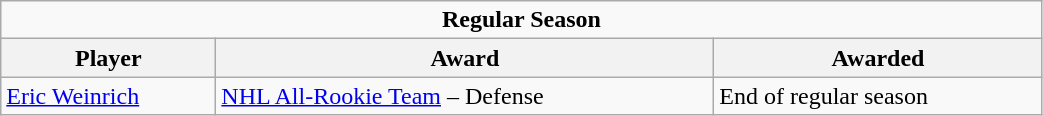<table class="wikitable" style="width:55%;">
<tr>
<td colspan="10" style="text-align:center;"><strong>Regular Season</strong></td>
</tr>
<tr>
<th>Player</th>
<th>Award</th>
<th>Awarded</th>
</tr>
<tr>
<td><a href='#'>Eric Weinrich</a></td>
<td><a href='#'>NHL All-Rookie Team</a> – Defense</td>
<td>End of regular season</td>
</tr>
</table>
